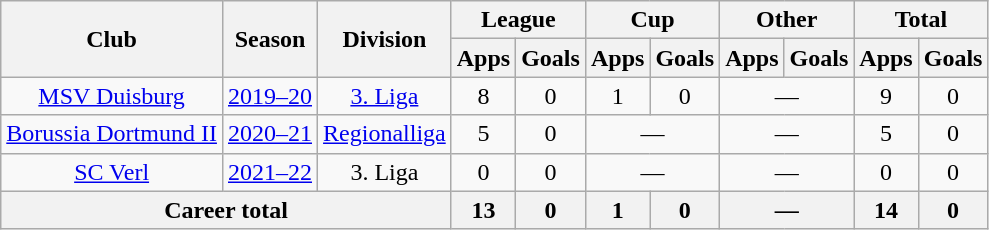<table class="wikitable" style="text-align:center">
<tr>
<th rowspan="2">Club</th>
<th rowspan="2">Season</th>
<th rowspan="2">Division</th>
<th colspan="2">League</th>
<th colspan="2">Cup</th>
<th colspan="2">Other</th>
<th colspan="2">Total</th>
</tr>
<tr>
<th>Apps</th>
<th>Goals</th>
<th>Apps</th>
<th>Goals</th>
<th>Apps</th>
<th>Goals</th>
<th>Apps</th>
<th>Goals</th>
</tr>
<tr>
<td><a href='#'>MSV Duisburg</a></td>
<td><a href='#'>2019–20</a></td>
<td><a href='#'>3. Liga</a></td>
<td>8</td>
<td>0</td>
<td>1</td>
<td>0</td>
<td colspan="2">—</td>
<td>9</td>
<td>0</td>
</tr>
<tr>
<td><a href='#'>Borussia Dortmund II</a></td>
<td><a href='#'>2020–21</a></td>
<td><a href='#'>Regionalliga</a></td>
<td>5</td>
<td>0</td>
<td colspan="2">—</td>
<td colspan="2">—</td>
<td>5</td>
<td>0</td>
</tr>
<tr>
<td><a href='#'>SC Verl</a></td>
<td><a href='#'>2021–22</a></td>
<td>3. Liga</td>
<td>0</td>
<td>0</td>
<td colspan="2">—</td>
<td colspan="2">—</td>
<td>0</td>
<td>0</td>
</tr>
<tr>
<th colspan="3">Career total</th>
<th>13</th>
<th>0</th>
<th>1</th>
<th>0</th>
<th colspan="2">—</th>
<th>14</th>
<th>0</th>
</tr>
</table>
